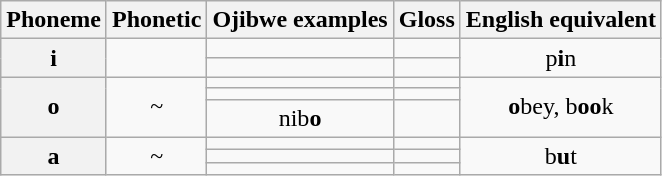<table class=wikitable style=text-align:center>
<tr>
<th>Phoneme</th>
<th>Phonetic</th>
<th>Ojibwe examples</th>
<th>Gloss</th>
<th>English equivalent</th>
</tr>
<tr>
<th rowspan=2>i</th>
<td rowspan=2></td>
<td></td>
<td></td>
<td rowspan=2>p<strong>i</strong>n</td>
</tr>
<tr>
<td></td>
<td></td>
</tr>
<tr>
<th rowspan=3>o</th>
<td rowspan=3> ~  </td>
<td></td>
<td></td>
<td rowspan=3><strong>o</strong>bey, b<strong>oo</strong>k</td>
</tr>
<tr>
<td></td>
<td></td>
</tr>
<tr>
<td>nib<strong>o</strong></td>
<td></td>
</tr>
<tr>
<th rowspan=3>a</th>
<td rowspan=3> ~ </td>
<td></td>
<td></td>
<td rowspan=3>b<strong>u</strong>t</td>
</tr>
<tr>
<td></td>
<td></td>
</tr>
<tr>
<td></td>
<td></td>
</tr>
</table>
